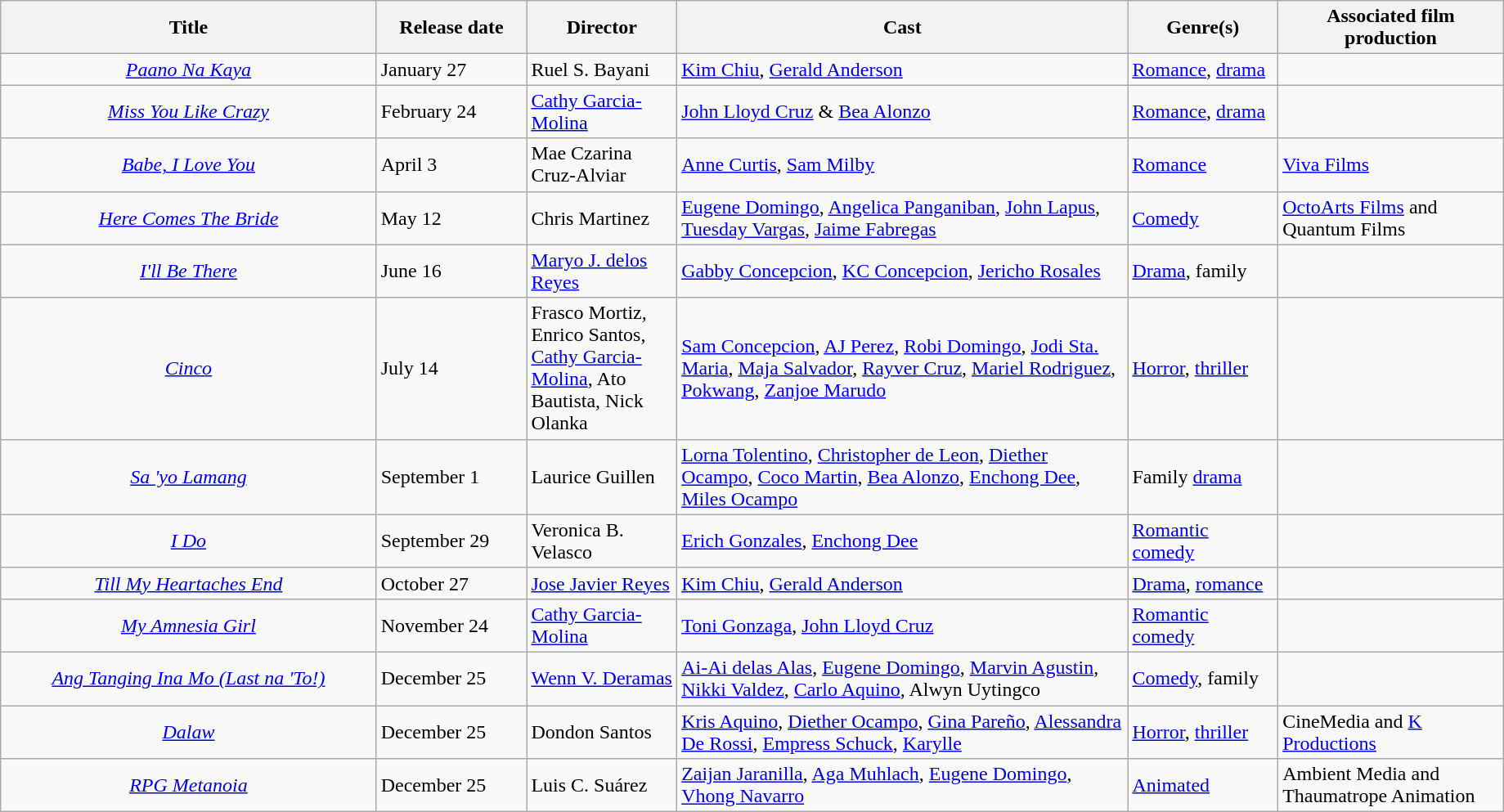<table class="wikitable" style="width:97%">
<tr>
<th style="width:25%;">Title</th>
<th style="width:10%;">Release date</th>
<th style="width:10%;">Director</th>
<th style="width:30%;">Cast</th>
<th style="width:10%;">Genre(s)</th>
<th style="width:15%;">Associated film production</th>
</tr>
<tr>
<td style="text-align:center;"><em><a href='#'>Paano Na Kaya</a></em></td>
<td>January 27</td>
<td>Ruel S. Bayani</td>
<td><a href='#'>Kim Chiu</a>, <a href='#'>Gerald Anderson</a></td>
<td><a href='#'>Romance</a>, <a href='#'>drama</a></td>
<td></td>
</tr>
<tr>
<td style="text-align:center;"><em><a href='#'>Miss You Like Crazy</a></em></td>
<td>February 24</td>
<td><a href='#'>Cathy Garcia-Molina</a></td>
<td><a href='#'>John Lloyd Cruz</a> & <a href='#'>Bea Alonzo</a></td>
<td><a href='#'>Romance</a>, <a href='#'>drama</a></td>
<td></td>
</tr>
<tr>
<td style="text-align:center;"><em><a href='#'>Babe, I Love You</a></em></td>
<td>April 3</td>
<td>Mae Czarina Cruz-Alviar</td>
<td><a href='#'>Anne Curtis</a>, <a href='#'>Sam Milby</a></td>
<td><a href='#'>Romance</a></td>
<td><a href='#'>Viva Films</a></td>
</tr>
<tr>
<td style="text-align:center;"><em><a href='#'>Here Comes The Bride</a></em></td>
<td>May 12</td>
<td>Chris Martinez</td>
<td><a href='#'>Eugene Domingo</a>, <a href='#'>Angelica Panganiban</a>, <a href='#'>John Lapus</a>, <a href='#'>Tuesday Vargas</a>, <a href='#'>Jaime Fabregas</a></td>
<td><a href='#'>Comedy</a></td>
<td><a href='#'>OctoArts Films</a> and Quantum Films</td>
</tr>
<tr>
<td style="text-align:center;"><em><a href='#'>I'll Be There</a></em></td>
<td>June 16</td>
<td><a href='#'>Maryo J. delos Reyes</a></td>
<td><a href='#'>Gabby Concepcion</a>, <a href='#'>KC Concepcion</a>, <a href='#'>Jericho Rosales</a></td>
<td><a href='#'>Drama</a>, family</td>
<td></td>
</tr>
<tr>
<td style="text-align:center;"><em><a href='#'>Cinco</a></em></td>
<td>July 14</td>
<td>Frasco Mortiz, Enrico Santos, <a href='#'>Cathy Garcia-Molina</a>, Ato Bautista, Nick Olanka</td>
<td><a href='#'>Sam Concepcion</a>, <a href='#'>AJ Perez</a>, <a href='#'>Robi Domingo</a>, <a href='#'>Jodi Sta. Maria</a>, <a href='#'>Maja Salvador</a>, <a href='#'>Rayver Cruz</a>, <a href='#'>Mariel Rodriguez</a>, <a href='#'>Pokwang</a>, <a href='#'>Zanjoe Marudo</a></td>
<td><a href='#'>Horror</a>,  <a href='#'>thriller</a></td>
<td></td>
</tr>
<tr>
<td style="text-align:center;"><em><a href='#'>Sa 'yo Lamang</a></em></td>
<td>September 1</td>
<td>Laurice Guillen</td>
<td><a href='#'>Lorna Tolentino</a>, <a href='#'>Christopher de Leon</a>, <a href='#'>Diether Ocampo</a>, <a href='#'>Coco Martin</a>, <a href='#'>Bea Alonzo</a>, <a href='#'>Enchong Dee</a>, <a href='#'>Miles Ocampo</a></td>
<td>Family <a href='#'>drama</a></td>
<td></td>
</tr>
<tr>
<td style="text-align:center;"><em><a href='#'>I Do</a></em></td>
<td>September 29</td>
<td>Veronica B. Velasco</td>
<td><a href='#'>Erich Gonzales</a>, <a href='#'>Enchong Dee</a></td>
<td><a href='#'>Romantic comedy</a></td>
<td></td>
</tr>
<tr>
<td style="text-align:center;"><em><a href='#'>Till My Heartaches End</a></em></td>
<td>October 27</td>
<td><a href='#'>Jose Javier Reyes</a></td>
<td><a href='#'>Kim Chiu</a>, <a href='#'>Gerald Anderson</a></td>
<td><a href='#'>Drama</a>, <a href='#'>romance</a></td>
<td></td>
</tr>
<tr>
<td style="text-align:center;"><em><a href='#'>My Amnesia Girl</a></em></td>
<td>November 24</td>
<td><a href='#'>Cathy Garcia-Molina</a></td>
<td><a href='#'>Toni Gonzaga</a>, <a href='#'>John Lloyd Cruz</a></td>
<td><a href='#'>Romantic comedy</a></td>
<td></td>
</tr>
<tr>
<td style="text-align:center;"><em><a href='#'>Ang Tanging Ina Mo (Last na 'To!)</a></em></td>
<td>December 25</td>
<td><a href='#'>Wenn V. Deramas</a></td>
<td><a href='#'>Ai-Ai delas Alas</a>, <a href='#'>Eugene Domingo</a>, <a href='#'>Marvin Agustin</a>, <a href='#'>Nikki Valdez</a>, <a href='#'>Carlo Aquino</a>, Alwyn Uytingco</td>
<td><a href='#'>Comedy</a>, family</td>
<td></td>
</tr>
<tr>
<td style="text-align:center;"><em><a href='#'>Dalaw</a></em></td>
<td>December 25</td>
<td>Dondon Santos</td>
<td><a href='#'>Kris Aquino</a>, <a href='#'>Diether Ocampo</a>, <a href='#'>Gina Pareño</a>, <a href='#'>Alessandra De Rossi</a>, <a href='#'>Empress Schuck</a>, <a href='#'>Karylle</a></td>
<td><a href='#'>Horror</a>, <a href='#'>thriller</a></td>
<td>CineMedia and <a href='#'>K Productions</a></td>
</tr>
<tr>
<td style="text-align:center;"><em><a href='#'>RPG Metanoia</a></em></td>
<td>December 25</td>
<td>Luis C. Suárez</td>
<td><a href='#'>Zaijan Jaranilla</a>, <a href='#'>Aga Muhlach</a>, <a href='#'>Eugene Domingo</a>, <a href='#'>Vhong Navarro</a></td>
<td><a href='#'>Animated</a></td>
<td>Ambient Media and Thaumatrope Animation</td>
</tr>
</table>
